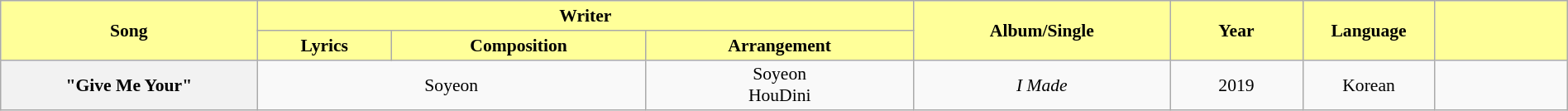<table class="wikitable" style="margin:0.5em auto; clear:both; font-size:.9em; text-align:center; width:100%">
<tr>
<th rowspan="2" style="width:200px; background:#FFFF99;">Song</th>
<th colspan="3" style="width:700px; background:#FFFF99;">Writer</th>
<th rowspan="2" style="width:200px; background:#FFFF99;">Album/Single</th>
<th rowspan="2" style="width:100px; background:#FFFF99;">Year</th>
<th rowspan="2" style="width:100px; background:#FFFF99;">Language</th>
<th rowspan="2" style="width:100px; background:#FFFF99;"></th>
</tr>
<tr>
<th style=background:#FFFF99;">Lyrics</th>
<th style=background:#FFFF99;">Composition</th>
<th style=background:#FFFF99;">Arrangement</th>
</tr>
<tr>
<th>"Give Me Your" <br></th>
<td colspan="2">Soyeon</td>
<td>Soyeon<br>HouDini</td>
<td><em>I Made</em></td>
<td>2019</td>
<td>Korean</td>
<td></td>
</tr>
</table>
